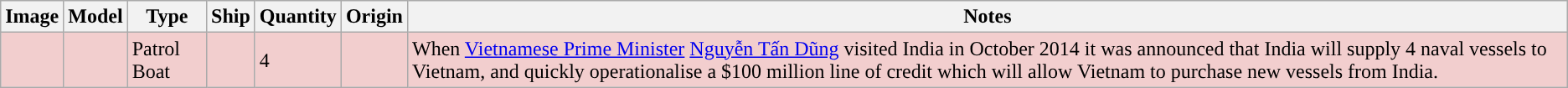<table class="wikitable">
<tr>
<th>Image</th>
<th>Model</th>
<th>Type</th>
<th>Ship</th>
<th>Quantity</th>
<th>Origin</th>
<th>Notes</th>
</tr>
<tr>
<td style="background: #F2CECE"></td>
<td style="background: #F2CECE"></td>
<td style="background: #F2CECE">Patrol Boat</td>
<td style="background: #F2CECE"></td>
<td style="background: #F2CECE">4</td>
<td style="background: #F2CECE"></td>
<td style="background: #F2CECE">When <a href='#'>Vietnamese Prime Minister</a> <a href='#'>Nguyễn Tấn Dũng</a> visited India in October 2014 it was announced that India will supply 4 naval vessels to Vietnam, and quickly operationalise a $100 million line of credit which will allow Vietnam to purchase new vessels from India.</td>
</tr>
</table>
